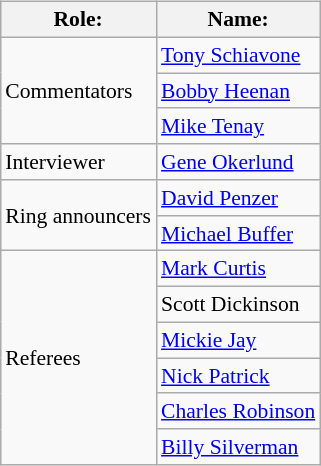<table class=wikitable style="font-size:90%; margin: 0.5em 0 0.5em 1em; float: right; clear: right;">
<tr>
<th>Role:</th>
<th>Name:</th>
</tr>
<tr>
<td rowspan=3>Commentators</td>
<td><a href='#'>Tony Schiavone</a></td>
</tr>
<tr>
<td><a href='#'>Bobby Heenan</a></td>
</tr>
<tr>
<td><a href='#'>Mike Tenay</a></td>
</tr>
<tr>
<td>Interviewer</td>
<td><a href='#'>Gene Okerlund</a></td>
</tr>
<tr>
<td rowspan=2>Ring announcers</td>
<td><a href='#'>David Penzer</a></td>
</tr>
<tr>
<td><a href='#'>Michael Buffer</a></td>
</tr>
<tr>
<td rowspan=6>Referees</td>
<td><a href='#'>Mark Curtis</a></td>
</tr>
<tr>
<td>Scott Dickinson</td>
</tr>
<tr>
<td><a href='#'>Mickie Jay</a></td>
</tr>
<tr>
<td><a href='#'>Nick Patrick</a></td>
</tr>
<tr>
<td><a href='#'>Charles Robinson</a></td>
</tr>
<tr>
<td><a href='#'>Billy Silverman</a></td>
</tr>
</table>
